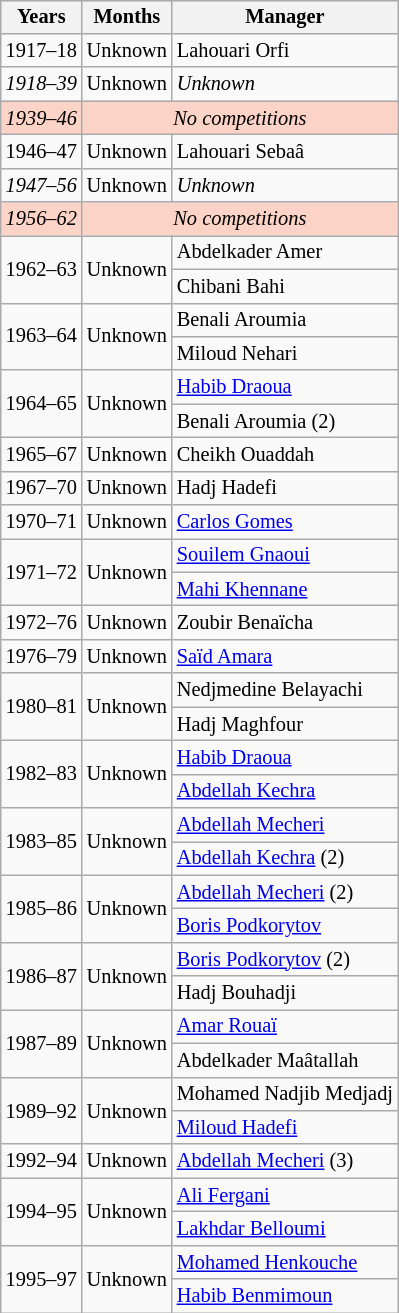<table class="wikitable" style="float:left; margin-right:1em; font-size: 85%">
<tr>
<th>Years</th>
<th>Months</th>
<th>Manager</th>
</tr>
<tr>
<td>1917–18</td>
<td>Unknown</td>
<td> Lahouari Orfi</td>
</tr>
<tr>
<td><em>1918–39</em></td>
<td>Unknown</td>
<td> <em>Unknown</em></td>
</tr>
<tr bgcolor=#fcd3c7>
<td><em>1939–46</em></td>
<td align=center colspan=2><em>No competitions</em></td>
</tr>
<tr>
<td>1946–47</td>
<td>Unknown</td>
<td> Lahouari Sebaâ</td>
</tr>
<tr>
<td><em>1947–56</em></td>
<td>Unknown</td>
<td> <em>Unknown</em></td>
</tr>
<tr bgcolor=#fcd3c7>
<td><em>1956–62</em></td>
<td align=center colspan=2><em>No competitions</em></td>
</tr>
<tr>
<td rowspan=2>1962–63</td>
<td rowspan=2>Unknown</td>
<td> Abdelkader Amer</td>
</tr>
<tr>
<td> Chibani Bahi</td>
</tr>
<tr>
<td rowspan=2>1963–64</td>
<td rowspan=2>Unknown</td>
<td> Benali Aroumia</td>
</tr>
<tr>
<td> Miloud Nehari</td>
</tr>
<tr>
<td rowspan=2>1964–65</td>
<td rowspan=2>Unknown</td>
<td> <a href='#'>Habib Draoua</a></td>
</tr>
<tr>
<td> Benali Aroumia (2)</td>
</tr>
<tr>
<td>1965–67</td>
<td>Unknown</td>
<td> Cheikh Ouaddah</td>
</tr>
<tr>
<td>1967–70</td>
<td>Unknown</td>
<td> Hadj Hadefi</td>
</tr>
<tr>
<td>1970–71</td>
<td>Unknown</td>
<td> <a href='#'>Carlos Gomes</a></td>
</tr>
<tr>
<td rowspan=2>1971–72</td>
<td rowspan=2>Unknown</td>
<td> <a href='#'>Souilem Gnaoui</a></td>
</tr>
<tr>
<td> <a href='#'>Mahi Khennane</a></td>
</tr>
<tr>
<td>1972–76</td>
<td>Unknown</td>
<td> Zoubir Benaïcha</td>
</tr>
<tr>
<td>1976–79</td>
<td>Unknown</td>
<td> <a href='#'>Saïd Amara</a></td>
</tr>
<tr>
<td rowspan=2>1980–81</td>
<td rowspan=2>Unknown</td>
<td> Nedjmedine Belayachi</td>
</tr>
<tr>
<td> Hadj Maghfour</td>
</tr>
<tr>
<td rowspan=2>1982–83</td>
<td rowspan=2>Unknown</td>
<td> <a href='#'>Habib Draoua</a></td>
</tr>
<tr>
<td> <a href='#'>Abdellah Kechra</a></td>
</tr>
<tr>
<td rowspan=2>1983–85</td>
<td rowspan=2>Unknown</td>
<td> <a href='#'>Abdellah Mecheri</a></td>
</tr>
<tr>
<td> <a href='#'>Abdellah Kechra</a> (2)</td>
</tr>
<tr>
<td rowspan=2>1985–86</td>
<td rowspan=2>Unknown</td>
<td> <a href='#'>Abdellah Mecheri</a> (2)</td>
</tr>
<tr>
<td> <a href='#'>Boris Podkorytov</a></td>
</tr>
<tr>
<td rowspan=2>1986–87</td>
<td rowspan=2>Unknown</td>
<td> <a href='#'>Boris Podkorytov</a> (2)</td>
</tr>
<tr>
<td> Hadj Bouhadji</td>
</tr>
<tr>
<td rowspan=2>1987–89</td>
<td rowspan=2>Unknown</td>
<td> <a href='#'>Amar Rouaï</a></td>
</tr>
<tr>
<td> Abdelkader Maâtallah</td>
</tr>
<tr>
<td rowspan=2>1989–92</td>
<td rowspan=2>Unknown</td>
<td> Mohamed Nadjib Medjadj</td>
</tr>
<tr>
<td> <a href='#'>Miloud Hadefi</a></td>
</tr>
<tr>
<td>1992–94</td>
<td>Unknown</td>
<td> <a href='#'>Abdellah Mecheri</a> (3)</td>
</tr>
<tr>
<td rowspan=2>1994–95</td>
<td rowspan=2>Unknown</td>
<td> <a href='#'>Ali Fergani</a></td>
</tr>
<tr>
<td> <a href='#'>Lakhdar Belloumi</a></td>
</tr>
<tr>
<td rowspan=2>1995–97</td>
<td rowspan=2>Unknown</td>
<td> <a href='#'>Mohamed Henkouche</a></td>
</tr>
<tr>
<td> <a href='#'>Habib Benmimoun</a></td>
</tr>
</table>
